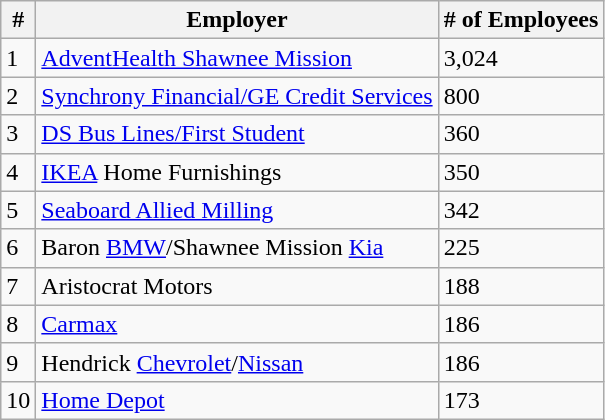<table class="wikitable">
<tr>
<th>#</th>
<th>Employer</th>
<th># of Employees</th>
</tr>
<tr>
<td>1</td>
<td><a href='#'>AdventHealth Shawnee Mission</a></td>
<td>3,024</td>
</tr>
<tr>
<td>2</td>
<td><a href='#'>Synchrony Financial/GE Credit Services</a></td>
<td>800</td>
</tr>
<tr>
<td>3</td>
<td><a href='#'>DS Bus Lines/First Student</a></td>
<td>360</td>
</tr>
<tr>
<td>4</td>
<td><a href='#'>IKEA</a> Home Furnishings</td>
<td>350</td>
</tr>
<tr>
<td>5</td>
<td><a href='#'>Seaboard Allied Milling</a></td>
<td>342</td>
</tr>
<tr>
<td>6</td>
<td>Baron <a href='#'>BMW</a>/Shawnee Mission <a href='#'>Kia</a></td>
<td>225</td>
</tr>
<tr>
<td>7</td>
<td>Aristocrat Motors</td>
<td>188</td>
</tr>
<tr>
<td>8</td>
<td><a href='#'>Carmax</a></td>
<td>186</td>
</tr>
<tr>
<td>9</td>
<td>Hendrick <a href='#'>Chevrolet</a>/<a href='#'>Nissan</a></td>
<td>186</td>
</tr>
<tr>
<td>10</td>
<td><a href='#'>Home Depot</a></td>
<td>173</td>
</tr>
</table>
